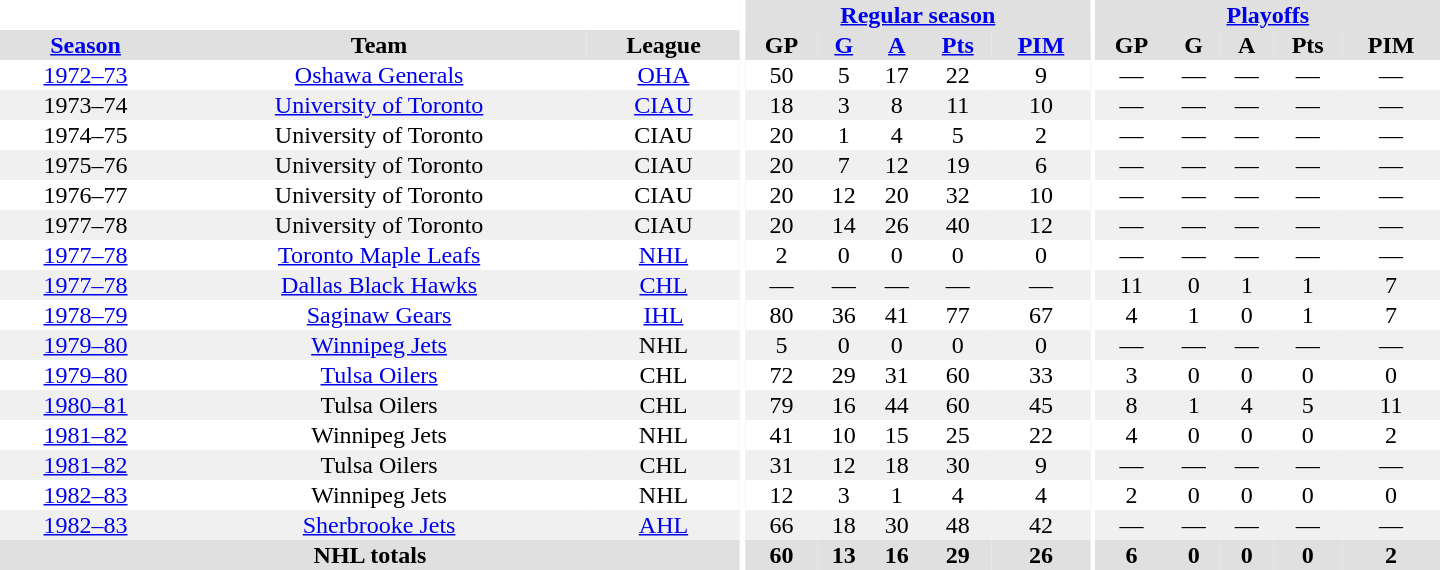<table border="0" cellpadding="1" cellspacing="0" style="text-align:center; width:60em">
<tr bgcolor="#e0e0e0">
<th colspan="3" bgcolor="#ffffff"></th>
<th rowspan="100" bgcolor="#ffffff"></th>
<th colspan="5"><a href='#'>Regular season</a></th>
<th rowspan="100" bgcolor="#ffffff"></th>
<th colspan="5"><a href='#'>Playoffs</a></th>
</tr>
<tr bgcolor="#e0e0e0">
<th><a href='#'>Season</a></th>
<th>Team</th>
<th>League</th>
<th>GP</th>
<th><a href='#'>G</a></th>
<th><a href='#'>A</a></th>
<th><a href='#'>Pts</a></th>
<th><a href='#'>PIM</a></th>
<th>GP</th>
<th>G</th>
<th>A</th>
<th>Pts</th>
<th>PIM</th>
</tr>
<tr>
<td><a href='#'>1972–73</a></td>
<td><a href='#'>Oshawa Generals</a></td>
<td><a href='#'>OHA</a></td>
<td>50</td>
<td>5</td>
<td>17</td>
<td>22</td>
<td>9</td>
<td>—</td>
<td>—</td>
<td>—</td>
<td>—</td>
<td>—</td>
</tr>
<tr bgcolor="#f0f0f0">
<td>1973–74</td>
<td><a href='#'>University of Toronto</a></td>
<td><a href='#'>CIAU</a></td>
<td>18</td>
<td>3</td>
<td>8</td>
<td>11</td>
<td>10</td>
<td>—</td>
<td>—</td>
<td>—</td>
<td>—</td>
<td>—</td>
</tr>
<tr>
<td>1974–75</td>
<td>University of Toronto</td>
<td>CIAU</td>
<td>20</td>
<td>1</td>
<td>4</td>
<td>5</td>
<td>2</td>
<td>—</td>
<td>—</td>
<td>—</td>
<td>—</td>
<td>—</td>
</tr>
<tr bgcolor="#f0f0f0">
<td>1975–76</td>
<td>University of Toronto</td>
<td>CIAU</td>
<td>20</td>
<td>7</td>
<td>12</td>
<td>19</td>
<td>6</td>
<td>—</td>
<td>—</td>
<td>—</td>
<td>—</td>
<td>—</td>
</tr>
<tr>
<td>1976–77</td>
<td>University of Toronto</td>
<td>CIAU</td>
<td>20</td>
<td>12</td>
<td>20</td>
<td>32</td>
<td>10</td>
<td>—</td>
<td>—</td>
<td>—</td>
<td>—</td>
<td>—</td>
</tr>
<tr bgcolor="#f0f0f0">
<td>1977–78</td>
<td>University of Toronto</td>
<td>CIAU</td>
<td>20</td>
<td>14</td>
<td>26</td>
<td>40</td>
<td>12</td>
<td>—</td>
<td>—</td>
<td>—</td>
<td>—</td>
<td>—</td>
</tr>
<tr>
<td><a href='#'>1977–78</a></td>
<td><a href='#'>Toronto Maple Leafs</a></td>
<td><a href='#'>NHL</a></td>
<td>2</td>
<td>0</td>
<td>0</td>
<td>0</td>
<td>0</td>
<td>—</td>
<td>—</td>
<td>—</td>
<td>—</td>
<td>—</td>
</tr>
<tr bgcolor="#f0f0f0">
<td><a href='#'>1977–78</a></td>
<td><a href='#'>Dallas Black Hawks</a></td>
<td><a href='#'>CHL</a></td>
<td>—</td>
<td>—</td>
<td>—</td>
<td>—</td>
<td>—</td>
<td>11</td>
<td>0</td>
<td>1</td>
<td>1</td>
<td>7</td>
</tr>
<tr>
<td><a href='#'>1978–79</a></td>
<td><a href='#'>Saginaw Gears</a></td>
<td><a href='#'>IHL</a></td>
<td>80</td>
<td>36</td>
<td>41</td>
<td>77</td>
<td>67</td>
<td>4</td>
<td>1</td>
<td>0</td>
<td>1</td>
<td>7</td>
</tr>
<tr bgcolor="#f0f0f0">
<td><a href='#'>1979–80</a></td>
<td><a href='#'>Winnipeg Jets</a></td>
<td>NHL</td>
<td>5</td>
<td>0</td>
<td>0</td>
<td>0</td>
<td>0</td>
<td>—</td>
<td>—</td>
<td>—</td>
<td>—</td>
<td>—</td>
</tr>
<tr>
<td><a href='#'>1979–80</a></td>
<td><a href='#'>Tulsa Oilers</a></td>
<td>CHL</td>
<td>72</td>
<td>29</td>
<td>31</td>
<td>60</td>
<td>33</td>
<td>3</td>
<td>0</td>
<td>0</td>
<td>0</td>
<td>0</td>
</tr>
<tr bgcolor="#f0f0f0">
<td><a href='#'>1980–81</a></td>
<td>Tulsa Oilers</td>
<td>CHL</td>
<td>79</td>
<td>16</td>
<td>44</td>
<td>60</td>
<td>45</td>
<td>8</td>
<td>1</td>
<td>4</td>
<td>5</td>
<td>11</td>
</tr>
<tr>
<td><a href='#'>1981–82</a></td>
<td>Winnipeg Jets</td>
<td>NHL</td>
<td>41</td>
<td>10</td>
<td>15</td>
<td>25</td>
<td>22</td>
<td>4</td>
<td>0</td>
<td>0</td>
<td>0</td>
<td>2</td>
</tr>
<tr bgcolor="#f0f0f0">
<td><a href='#'>1981–82</a></td>
<td>Tulsa Oilers</td>
<td>CHL</td>
<td>31</td>
<td>12</td>
<td>18</td>
<td>30</td>
<td>9</td>
<td>—</td>
<td>—</td>
<td>—</td>
<td>—</td>
<td>—</td>
</tr>
<tr>
<td><a href='#'>1982–83</a></td>
<td>Winnipeg Jets</td>
<td>NHL</td>
<td>12</td>
<td>3</td>
<td>1</td>
<td>4</td>
<td>4</td>
<td>2</td>
<td>0</td>
<td>0</td>
<td>0</td>
<td>0</td>
</tr>
<tr bgcolor="#f0f0f0">
<td><a href='#'>1982–83</a></td>
<td><a href='#'>Sherbrooke Jets</a></td>
<td><a href='#'>AHL</a></td>
<td>66</td>
<td>18</td>
<td>30</td>
<td>48</td>
<td>42</td>
<td>—</td>
<td>—</td>
<td>—</td>
<td>—</td>
<td>—</td>
</tr>
<tr bgcolor="#e0e0e0">
<th colspan="3">NHL totals</th>
<th>60</th>
<th>13</th>
<th>16</th>
<th>29</th>
<th>26</th>
<th>6</th>
<th>0</th>
<th>0</th>
<th>0</th>
<th>2</th>
</tr>
</table>
